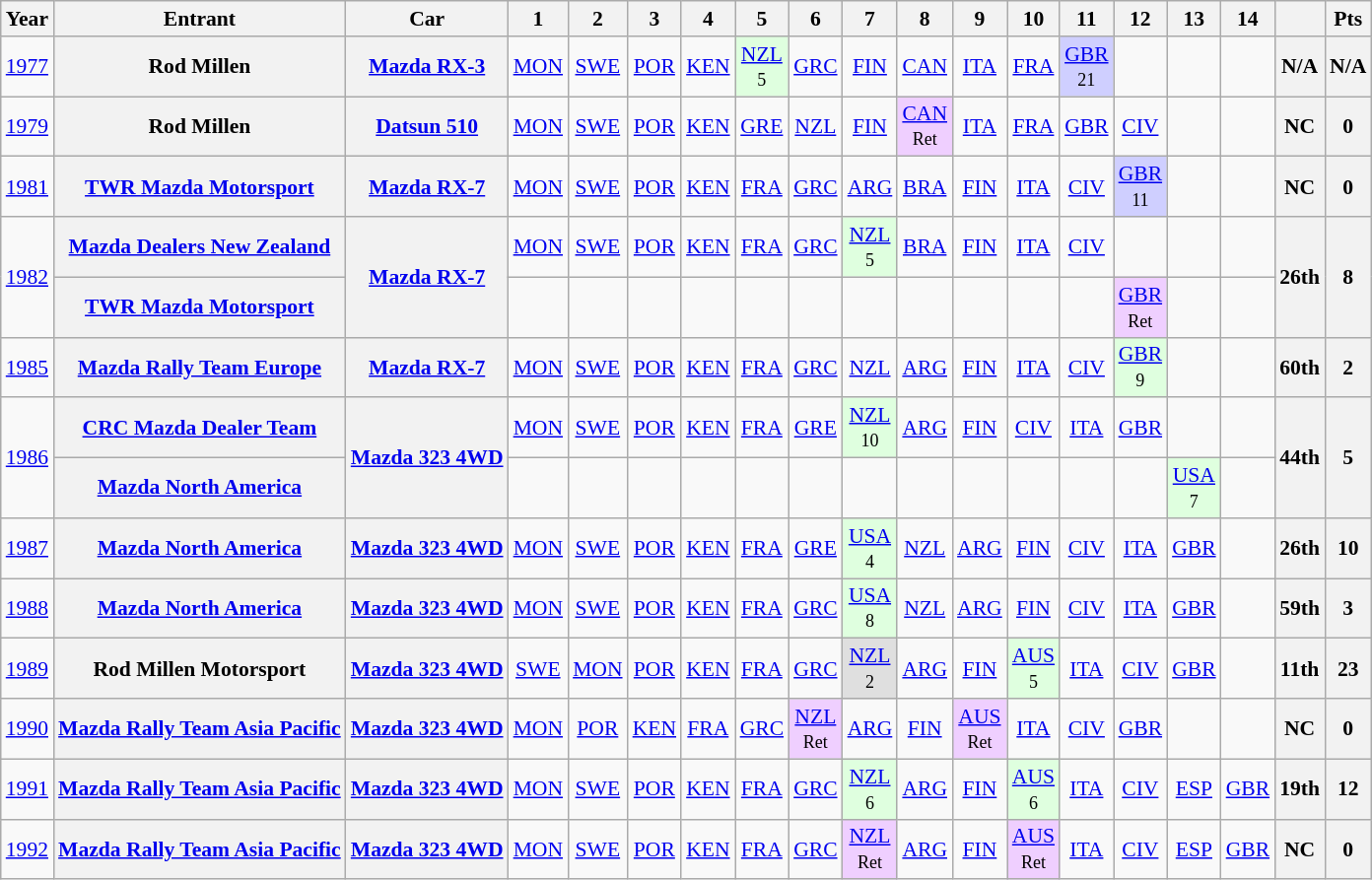<table class="wikitable" style="text-align:center; font-size:90%;">
<tr>
<th>Year</th>
<th>Entrant</th>
<th>Car</th>
<th>1</th>
<th>2</th>
<th>3</th>
<th>4</th>
<th>5</th>
<th>6</th>
<th>7</th>
<th>8</th>
<th>9</th>
<th>10</th>
<th>11</th>
<th>12</th>
<th>13</th>
<th>14</th>
<th></th>
<th>Pts</th>
</tr>
<tr>
<td><a href='#'>1977</a></td>
<th>Rod Millen</th>
<th><a href='#'>Mazda RX-3</a></th>
<td><a href='#'>MON</a></td>
<td><a href='#'>SWE</a></td>
<td><a href='#'>POR</a></td>
<td><a href='#'>KEN</a></td>
<td style="background:#DFFFDF;"><a href='#'>NZL</a><br><small>5</small></td>
<td><a href='#'>GRC</a></td>
<td><a href='#'>FIN</a></td>
<td><a href='#'>CAN</a></td>
<td><a href='#'>ITA</a></td>
<td><a href='#'>FRA</a></td>
<td style="background:#CFCFFF;"><a href='#'>GBR</a><br><small>21</small></td>
<td></td>
<td></td>
<td></td>
<th>N/A</th>
<th>N/A</th>
</tr>
<tr>
<td><a href='#'>1979</a></td>
<th>Rod Millen</th>
<th><a href='#'>Datsun 510</a></th>
<td><a href='#'>MON</a></td>
<td><a href='#'>SWE</a></td>
<td><a href='#'>POR</a></td>
<td><a href='#'>KEN</a></td>
<td><a href='#'>GRE</a></td>
<td><a href='#'>NZL</a></td>
<td><a href='#'>FIN</a></td>
<td style="background:#EFCFFF;"><a href='#'>CAN</a><br><small>Ret</small></td>
<td><a href='#'>ITA</a></td>
<td><a href='#'>FRA</a></td>
<td><a href='#'>GBR</a></td>
<td><a href='#'>CIV</a></td>
<td></td>
<td></td>
<th>NC</th>
<th>0</th>
</tr>
<tr>
<td><a href='#'>1981</a></td>
<th><a href='#'>TWR Mazda Motorsport</a></th>
<th><a href='#'>Mazda RX-7</a></th>
<td><a href='#'>MON</a></td>
<td><a href='#'>SWE</a></td>
<td><a href='#'>POR</a></td>
<td><a href='#'>KEN</a></td>
<td><a href='#'>FRA</a></td>
<td><a href='#'>GRC</a></td>
<td><a href='#'>ARG</a></td>
<td><a href='#'>BRA</a></td>
<td><a href='#'>FIN</a></td>
<td><a href='#'>ITA</a></td>
<td><a href='#'>CIV</a></td>
<td style="background:#CFCFFF;"><a href='#'>GBR</a><br><small>11</small></td>
<td></td>
<td></td>
<th>NC</th>
<th>0</th>
</tr>
<tr>
<td rowspan=2><a href='#'>1982</a></td>
<th><a href='#'>Mazda Dealers New Zealand</a></th>
<th rowspan=2><a href='#'>Mazda RX-7</a></th>
<td><a href='#'>MON</a></td>
<td><a href='#'>SWE</a></td>
<td><a href='#'>POR</a></td>
<td><a href='#'>KEN</a></td>
<td><a href='#'>FRA</a></td>
<td><a href='#'>GRC</a></td>
<td style="background:#DFFFDF;"><a href='#'>NZL</a><br><small>5</small></td>
<td><a href='#'>BRA</a></td>
<td><a href='#'>FIN</a></td>
<td><a href='#'>ITA</a></td>
<td><a href='#'>CIV</a></td>
<td></td>
<td></td>
<td></td>
<th rowspan=2>26th</th>
<th rowspan=2>8</th>
</tr>
<tr>
<th><a href='#'>TWR Mazda Motorsport</a></th>
<td></td>
<td></td>
<td></td>
<td></td>
<td></td>
<td></td>
<td></td>
<td></td>
<td></td>
<td></td>
<td></td>
<td style="background:#EFCFFF;"><a href='#'>GBR</a><br><small>Ret</small></td>
<td></td>
<td></td>
</tr>
<tr>
<td><a href='#'>1985</a></td>
<th><a href='#'>Mazda Rally Team Europe</a></th>
<th><a href='#'>Mazda RX-7</a></th>
<td><a href='#'>MON</a></td>
<td><a href='#'>SWE</a></td>
<td><a href='#'>POR</a></td>
<td><a href='#'>KEN</a></td>
<td><a href='#'>FRA</a></td>
<td><a href='#'>GRC</a></td>
<td><a href='#'>NZL</a></td>
<td><a href='#'>ARG</a></td>
<td><a href='#'>FIN</a></td>
<td><a href='#'>ITA</a></td>
<td><a href='#'>CIV</a></td>
<td style="background:#DFFFDF;"><a href='#'>GBR</a><br><small>9</small></td>
<td></td>
<td></td>
<th>60th</th>
<th>2</th>
</tr>
<tr>
<td rowspan=2><a href='#'>1986</a></td>
<th><a href='#'>CRC Mazda Dealer Team</a></th>
<th rowspan=2><a href='#'>Mazda 323 4WD</a></th>
<td><a href='#'>MON</a></td>
<td><a href='#'>SWE</a></td>
<td><a href='#'>POR</a></td>
<td><a href='#'>KEN</a></td>
<td><a href='#'>FRA</a></td>
<td><a href='#'>GRE</a></td>
<td style="background:#DFFFDF;"><a href='#'>NZL</a><br><small>10</small></td>
<td><a href='#'>ARG</a></td>
<td><a href='#'>FIN</a></td>
<td><a href='#'>CIV</a></td>
<td><a href='#'>ITA</a></td>
<td><a href='#'>GBR</a></td>
<td></td>
<td></td>
<th rowspan=2>44th</th>
<th rowspan=2>5</th>
</tr>
<tr>
<th><a href='#'>Mazda North America</a></th>
<td></td>
<td></td>
<td></td>
<td></td>
<td></td>
<td></td>
<td></td>
<td></td>
<td></td>
<td></td>
<td></td>
<td></td>
<td style="background:#DFFFDF;"><a href='#'>USA</a><br><small>7</small></td>
<td></td>
</tr>
<tr>
<td><a href='#'>1987</a></td>
<th><a href='#'>Mazda North America</a></th>
<th><a href='#'>Mazda 323 4WD</a></th>
<td><a href='#'>MON</a></td>
<td><a href='#'>SWE</a></td>
<td><a href='#'>POR</a></td>
<td><a href='#'>KEN</a></td>
<td><a href='#'>FRA</a></td>
<td><a href='#'>GRE</a></td>
<td style="background:#DFFFDF;"><a href='#'>USA</a><br><small>4</small></td>
<td><a href='#'>NZL</a></td>
<td><a href='#'>ARG</a></td>
<td><a href='#'>FIN</a></td>
<td><a href='#'>CIV</a></td>
<td><a href='#'>ITA</a></td>
<td><a href='#'>GBR</a></td>
<td></td>
<th>26th</th>
<th>10</th>
</tr>
<tr>
<td><a href='#'>1988</a></td>
<th><a href='#'>Mazda North America</a></th>
<th><a href='#'>Mazda 323 4WD</a></th>
<td><a href='#'>MON</a></td>
<td><a href='#'>SWE</a></td>
<td><a href='#'>POR</a></td>
<td><a href='#'>KEN</a></td>
<td><a href='#'>FRA</a></td>
<td><a href='#'>GRC</a></td>
<td style="background:#DFFFDF;"><a href='#'>USA</a><br><small>8</small></td>
<td><a href='#'>NZL</a></td>
<td><a href='#'>ARG</a></td>
<td><a href='#'>FIN</a></td>
<td><a href='#'>CIV</a></td>
<td><a href='#'>ITA</a></td>
<td><a href='#'>GBR</a></td>
<td></td>
<th>59th</th>
<th>3</th>
</tr>
<tr>
<td><a href='#'>1989</a></td>
<th>Rod Millen Motorsport</th>
<th><a href='#'>Mazda 323 4WD</a></th>
<td><a href='#'>SWE</a></td>
<td><a href='#'>MON</a></td>
<td><a href='#'>POR</a></td>
<td><a href='#'>KEN</a></td>
<td><a href='#'>FRA</a></td>
<td><a href='#'>GRC</a></td>
<td style="background:#DFDFDF;"><a href='#'>NZL</a><br><small>2</small></td>
<td><a href='#'>ARG</a></td>
<td><a href='#'>FIN</a></td>
<td style="background:#DFFFDF;"><a href='#'>AUS</a><br><small>5</small></td>
<td><a href='#'>ITA</a></td>
<td><a href='#'>CIV</a></td>
<td><a href='#'>GBR</a></td>
<td></td>
<th>11th</th>
<th>23</th>
</tr>
<tr>
<td><a href='#'>1990</a></td>
<th><a href='#'>Mazda Rally Team Asia Pacific</a></th>
<th><a href='#'>Mazda 323 4WD</a></th>
<td><a href='#'>MON</a></td>
<td><a href='#'>POR</a></td>
<td><a href='#'>KEN</a></td>
<td><a href='#'>FRA</a></td>
<td><a href='#'>GRC</a></td>
<td style="background:#EFCFFF;"><a href='#'>NZL</a><br><small>Ret</small></td>
<td><a href='#'>ARG</a></td>
<td><a href='#'>FIN</a></td>
<td style="background:#EFCFFF;"><a href='#'>AUS</a><br><small>Ret</small></td>
<td><a href='#'>ITA</a></td>
<td><a href='#'>CIV</a></td>
<td><a href='#'>GBR</a></td>
<td></td>
<td></td>
<th>NC</th>
<th>0</th>
</tr>
<tr>
<td><a href='#'>1991</a></td>
<th><a href='#'>Mazda Rally Team Asia Pacific</a></th>
<th><a href='#'>Mazda 323 4WD</a></th>
<td><a href='#'>MON</a></td>
<td><a href='#'>SWE</a></td>
<td><a href='#'>POR</a></td>
<td><a href='#'>KEN</a></td>
<td><a href='#'>FRA</a></td>
<td><a href='#'>GRC</a></td>
<td style="background:#DFFFDF;"><a href='#'>NZL</a><br><small>6</small></td>
<td><a href='#'>ARG</a></td>
<td><a href='#'>FIN</a></td>
<td style="background:#DFFFDF;"><a href='#'>AUS</a><br><small>6</small></td>
<td><a href='#'>ITA</a></td>
<td><a href='#'>CIV</a></td>
<td><a href='#'>ESP</a></td>
<td><a href='#'>GBR</a></td>
<th>19th</th>
<th>12</th>
</tr>
<tr>
<td><a href='#'>1992</a></td>
<th><a href='#'>Mazda Rally Team Asia Pacific</a></th>
<th><a href='#'>Mazda 323 4WD</a></th>
<td><a href='#'>MON</a></td>
<td><a href='#'>SWE</a></td>
<td><a href='#'>POR</a></td>
<td><a href='#'>KEN</a></td>
<td><a href='#'>FRA</a></td>
<td><a href='#'>GRC</a></td>
<td style="background:#EFCFFF;"><a href='#'>NZL</a><br><small>Ret</small></td>
<td><a href='#'>ARG</a></td>
<td><a href='#'>FIN</a></td>
<td style="background:#EFCFFF;"><a href='#'>AUS</a><br><small>Ret</small></td>
<td><a href='#'>ITA</a></td>
<td><a href='#'>CIV</a></td>
<td><a href='#'>ESP</a></td>
<td><a href='#'>GBR</a></td>
<th>NC</th>
<th>0</th>
</tr>
</table>
